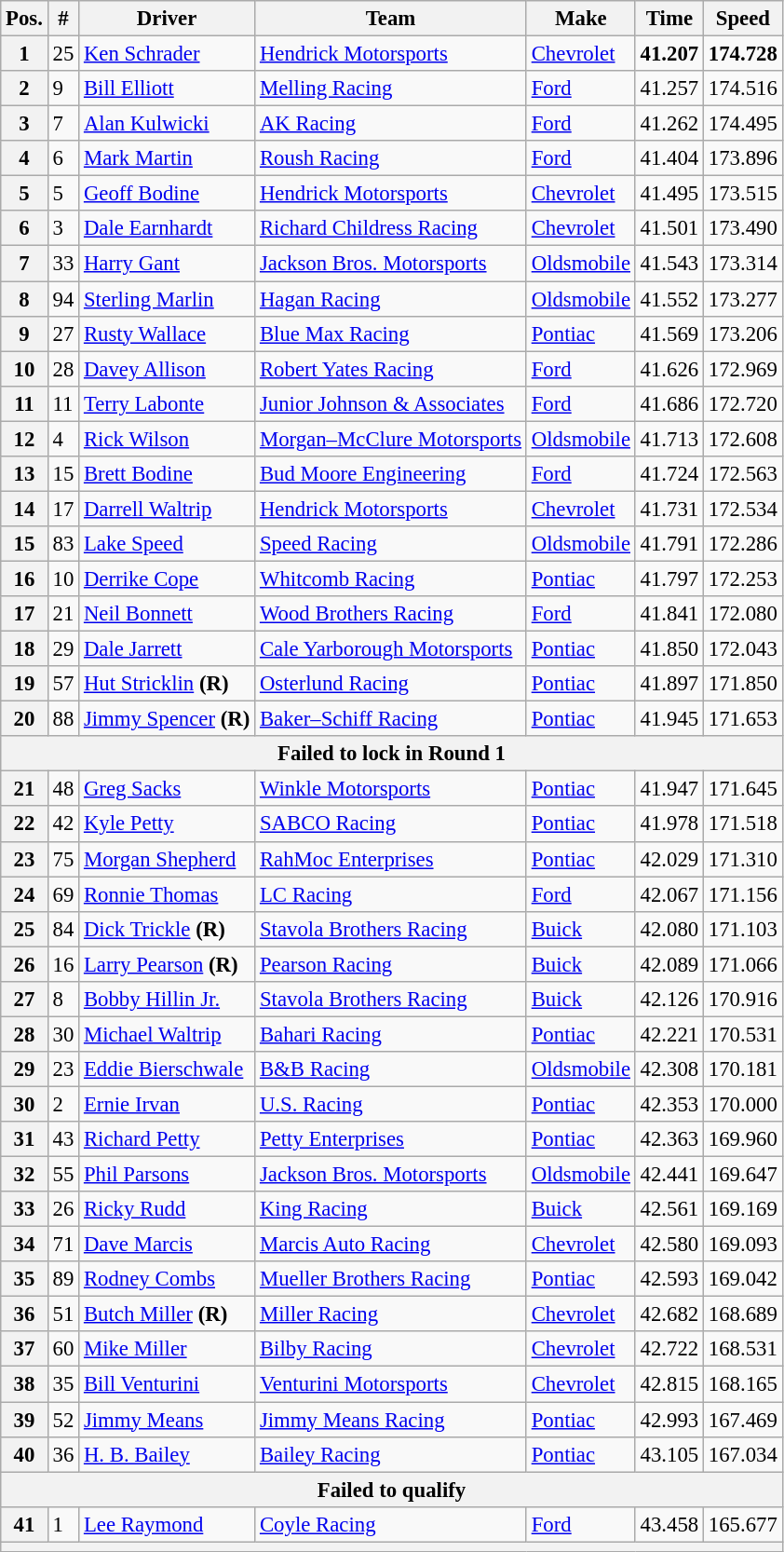<table class="wikitable" style="font-size:95%">
<tr>
<th>Pos.</th>
<th>#</th>
<th>Driver</th>
<th>Team</th>
<th>Make</th>
<th>Time</th>
<th>Speed</th>
</tr>
<tr>
<th>1</th>
<td>25</td>
<td><a href='#'>Ken Schrader</a></td>
<td><a href='#'>Hendrick Motorsports</a></td>
<td><a href='#'>Chevrolet</a></td>
<td><strong>41.207</strong></td>
<td><strong>174.728</strong></td>
</tr>
<tr>
<th>2</th>
<td>9</td>
<td><a href='#'>Bill Elliott</a></td>
<td><a href='#'>Melling Racing</a></td>
<td><a href='#'>Ford</a></td>
<td>41.257</td>
<td>174.516</td>
</tr>
<tr>
<th>3</th>
<td>7</td>
<td><a href='#'>Alan Kulwicki</a></td>
<td><a href='#'>AK Racing</a></td>
<td><a href='#'>Ford</a></td>
<td>41.262</td>
<td>174.495</td>
</tr>
<tr>
<th>4</th>
<td>6</td>
<td><a href='#'>Mark Martin</a></td>
<td><a href='#'>Roush Racing</a></td>
<td><a href='#'>Ford</a></td>
<td>41.404</td>
<td>173.896</td>
</tr>
<tr>
<th>5</th>
<td>5</td>
<td><a href='#'>Geoff Bodine</a></td>
<td><a href='#'>Hendrick Motorsports</a></td>
<td><a href='#'>Chevrolet</a></td>
<td>41.495</td>
<td>173.515</td>
</tr>
<tr>
<th>6</th>
<td>3</td>
<td><a href='#'>Dale Earnhardt</a></td>
<td><a href='#'>Richard Childress Racing</a></td>
<td><a href='#'>Chevrolet</a></td>
<td>41.501</td>
<td>173.490</td>
</tr>
<tr>
<th>7</th>
<td>33</td>
<td><a href='#'>Harry Gant</a></td>
<td><a href='#'>Jackson Bros. Motorsports</a></td>
<td><a href='#'>Oldsmobile</a></td>
<td>41.543</td>
<td>173.314</td>
</tr>
<tr>
<th>8</th>
<td>94</td>
<td><a href='#'>Sterling Marlin</a></td>
<td><a href='#'>Hagan Racing</a></td>
<td><a href='#'>Oldsmobile</a></td>
<td>41.552</td>
<td>173.277</td>
</tr>
<tr>
<th>9</th>
<td>27</td>
<td><a href='#'>Rusty Wallace</a></td>
<td><a href='#'>Blue Max Racing</a></td>
<td><a href='#'>Pontiac</a></td>
<td>41.569</td>
<td>173.206</td>
</tr>
<tr>
<th>10</th>
<td>28</td>
<td><a href='#'>Davey Allison</a></td>
<td><a href='#'>Robert Yates Racing</a></td>
<td><a href='#'>Ford</a></td>
<td>41.626</td>
<td>172.969</td>
</tr>
<tr>
<th>11</th>
<td>11</td>
<td><a href='#'>Terry Labonte</a></td>
<td><a href='#'>Junior Johnson & Associates</a></td>
<td><a href='#'>Ford</a></td>
<td>41.686</td>
<td>172.720</td>
</tr>
<tr>
<th>12</th>
<td>4</td>
<td><a href='#'>Rick Wilson</a></td>
<td><a href='#'>Morgan–McClure Motorsports</a></td>
<td><a href='#'>Oldsmobile</a></td>
<td>41.713</td>
<td>172.608</td>
</tr>
<tr>
<th>13</th>
<td>15</td>
<td><a href='#'>Brett Bodine</a></td>
<td><a href='#'>Bud Moore Engineering</a></td>
<td><a href='#'>Ford</a></td>
<td>41.724</td>
<td>172.563</td>
</tr>
<tr>
<th>14</th>
<td>17</td>
<td><a href='#'>Darrell Waltrip</a></td>
<td><a href='#'>Hendrick Motorsports</a></td>
<td><a href='#'>Chevrolet</a></td>
<td>41.731</td>
<td>172.534</td>
</tr>
<tr>
<th>15</th>
<td>83</td>
<td><a href='#'>Lake Speed</a></td>
<td><a href='#'>Speed Racing</a></td>
<td><a href='#'>Oldsmobile</a></td>
<td>41.791</td>
<td>172.286</td>
</tr>
<tr>
<th>16</th>
<td>10</td>
<td><a href='#'>Derrike Cope</a></td>
<td><a href='#'>Whitcomb Racing</a></td>
<td><a href='#'>Pontiac</a></td>
<td>41.797</td>
<td>172.253</td>
</tr>
<tr>
<th>17</th>
<td>21</td>
<td><a href='#'>Neil Bonnett</a></td>
<td><a href='#'>Wood Brothers Racing</a></td>
<td><a href='#'>Ford</a></td>
<td>41.841</td>
<td>172.080</td>
</tr>
<tr>
<th>18</th>
<td>29</td>
<td><a href='#'>Dale Jarrett</a></td>
<td><a href='#'>Cale Yarborough Motorsports</a></td>
<td><a href='#'>Pontiac</a></td>
<td>41.850</td>
<td>172.043</td>
</tr>
<tr>
<th>19</th>
<td>57</td>
<td><a href='#'>Hut Stricklin</a> <strong>(R)</strong></td>
<td><a href='#'>Osterlund Racing</a></td>
<td><a href='#'>Pontiac</a></td>
<td>41.897</td>
<td>171.850</td>
</tr>
<tr>
<th>20</th>
<td>88</td>
<td><a href='#'>Jimmy Spencer</a> <strong>(R)</strong></td>
<td><a href='#'>Baker–Schiff Racing</a></td>
<td><a href='#'>Pontiac</a></td>
<td>41.945</td>
<td>171.653</td>
</tr>
<tr>
<th colspan="7">Failed to lock in Round 1</th>
</tr>
<tr>
<th>21</th>
<td>48</td>
<td><a href='#'>Greg Sacks</a></td>
<td><a href='#'>Winkle Motorsports</a></td>
<td><a href='#'>Pontiac</a></td>
<td>41.947</td>
<td>171.645</td>
</tr>
<tr>
<th>22</th>
<td>42</td>
<td><a href='#'>Kyle Petty</a></td>
<td><a href='#'>SABCO Racing</a></td>
<td><a href='#'>Pontiac</a></td>
<td>41.978</td>
<td>171.518</td>
</tr>
<tr>
<th>23</th>
<td>75</td>
<td><a href='#'>Morgan Shepherd</a></td>
<td><a href='#'>RahMoc Enterprises</a></td>
<td><a href='#'>Pontiac</a></td>
<td>42.029</td>
<td>171.310</td>
</tr>
<tr>
<th>24</th>
<td>69</td>
<td><a href='#'>Ronnie Thomas</a></td>
<td><a href='#'>LC Racing</a></td>
<td><a href='#'>Ford</a></td>
<td>42.067</td>
<td>171.156</td>
</tr>
<tr>
<th>25</th>
<td>84</td>
<td><a href='#'>Dick Trickle</a> <strong>(R)</strong></td>
<td><a href='#'>Stavola Brothers Racing</a></td>
<td><a href='#'>Buick</a></td>
<td>42.080</td>
<td>171.103</td>
</tr>
<tr>
<th>26</th>
<td>16</td>
<td><a href='#'>Larry Pearson</a> <strong>(R)</strong></td>
<td><a href='#'>Pearson Racing</a></td>
<td><a href='#'>Buick</a></td>
<td>42.089</td>
<td>171.066</td>
</tr>
<tr>
<th>27</th>
<td>8</td>
<td><a href='#'>Bobby Hillin Jr.</a></td>
<td><a href='#'>Stavola Brothers Racing</a></td>
<td><a href='#'>Buick</a></td>
<td>42.126</td>
<td>170.916</td>
</tr>
<tr>
<th>28</th>
<td>30</td>
<td><a href='#'>Michael Waltrip</a></td>
<td><a href='#'>Bahari Racing</a></td>
<td><a href='#'>Pontiac</a></td>
<td>42.221</td>
<td>170.531</td>
</tr>
<tr>
<th>29</th>
<td>23</td>
<td><a href='#'>Eddie Bierschwale</a></td>
<td><a href='#'>B&B Racing</a></td>
<td><a href='#'>Oldsmobile</a></td>
<td>42.308</td>
<td>170.181</td>
</tr>
<tr>
<th>30</th>
<td>2</td>
<td><a href='#'>Ernie Irvan</a></td>
<td><a href='#'>U.S. Racing</a></td>
<td><a href='#'>Pontiac</a></td>
<td>42.353</td>
<td>170.000</td>
</tr>
<tr>
<th>31</th>
<td>43</td>
<td><a href='#'>Richard Petty</a></td>
<td><a href='#'>Petty Enterprises</a></td>
<td><a href='#'>Pontiac</a></td>
<td>42.363</td>
<td>169.960</td>
</tr>
<tr>
<th>32</th>
<td>55</td>
<td><a href='#'>Phil Parsons</a></td>
<td><a href='#'>Jackson Bros. Motorsports</a></td>
<td><a href='#'>Oldsmobile</a></td>
<td>42.441</td>
<td>169.647</td>
</tr>
<tr>
<th>33</th>
<td>26</td>
<td><a href='#'>Ricky Rudd</a></td>
<td><a href='#'>King Racing</a></td>
<td><a href='#'>Buick</a></td>
<td>42.561</td>
<td>169.169</td>
</tr>
<tr>
<th>34</th>
<td>71</td>
<td><a href='#'>Dave Marcis</a></td>
<td><a href='#'>Marcis Auto Racing</a></td>
<td><a href='#'>Chevrolet</a></td>
<td>42.580</td>
<td>169.093</td>
</tr>
<tr>
<th>35</th>
<td>89</td>
<td><a href='#'>Rodney Combs</a></td>
<td><a href='#'>Mueller Brothers Racing</a></td>
<td><a href='#'>Pontiac</a></td>
<td>42.593</td>
<td>169.042</td>
</tr>
<tr>
<th>36</th>
<td>51</td>
<td><a href='#'>Butch Miller</a> <strong>(R)</strong></td>
<td><a href='#'>Miller Racing</a></td>
<td><a href='#'>Chevrolet</a></td>
<td>42.682</td>
<td>168.689</td>
</tr>
<tr>
<th>37</th>
<td>60</td>
<td><a href='#'>Mike Miller</a></td>
<td><a href='#'>Bilby Racing</a></td>
<td><a href='#'>Chevrolet</a></td>
<td>42.722</td>
<td>168.531</td>
</tr>
<tr>
<th>38</th>
<td>35</td>
<td><a href='#'>Bill Venturini</a></td>
<td><a href='#'>Venturini Motorsports</a></td>
<td><a href='#'>Chevrolet</a></td>
<td>42.815</td>
<td>168.165</td>
</tr>
<tr>
<th>39</th>
<td>52</td>
<td><a href='#'>Jimmy Means</a></td>
<td><a href='#'>Jimmy Means Racing</a></td>
<td><a href='#'>Pontiac</a></td>
<td>42.993</td>
<td>167.469</td>
</tr>
<tr>
<th>40</th>
<td>36</td>
<td><a href='#'>H. B. Bailey</a></td>
<td><a href='#'>Bailey Racing</a></td>
<td><a href='#'>Pontiac</a></td>
<td>43.105</td>
<td>167.034</td>
</tr>
<tr>
<th colspan="7">Failed to qualify</th>
</tr>
<tr>
<th>41</th>
<td>1</td>
<td><a href='#'>Lee Raymond</a></td>
<td><a href='#'>Coyle Racing</a></td>
<td><a href='#'>Ford</a></td>
<td>43.458</td>
<td>165.677</td>
</tr>
<tr>
<th colspan="7"></th>
</tr>
</table>
